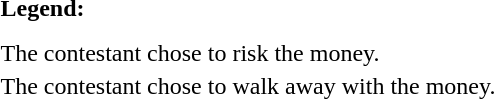<table class="toccolours" style="font-size:100%; white-space:nowrap;">
<tr>
<td><strong>Legend:</strong></td>
<td>      </td>
</tr>
<tr>
<td></td>
</tr>
<tr>
<td></td>
</tr>
<tr>
<td> The contestant chose to risk the money.</td>
</tr>
<tr>
<td> The contestant chose to walk away with the money.</td>
</tr>
</table>
